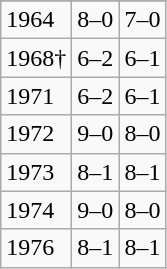<table class="wikitable">
<tr>
</tr>
<tr>
<td>1964</td>
<td>8–0</td>
<td>7–0</td>
</tr>
<tr>
<td>1968†</td>
<td>6–2</td>
<td>6–1</td>
</tr>
<tr>
<td>1971</td>
<td>6–2</td>
<td>6–1</td>
</tr>
<tr>
<td>1972</td>
<td>9–0</td>
<td>8–0</td>
</tr>
<tr>
<td>1973</td>
<td>8–1</td>
<td>8–1</td>
</tr>
<tr>
<td>1974</td>
<td>9–0</td>
<td>8–0</td>
</tr>
<tr>
<td>1976</td>
<td>8–1</td>
<td>8–1</td>
</tr>
</table>
